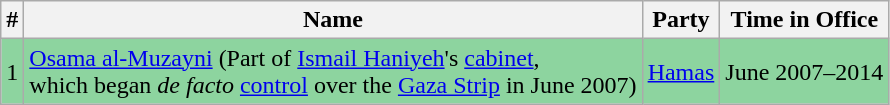<table class="wikitable">
<tr>
<th>#</th>
<th>Name</th>
<th>Party</th>
<th>Time in Office</th>
</tr>
<tr bgcolor="#8dd49f">
<td>1</td>
<td><a href='#'>Osama al-Muzayni</a> (Part of <a href='#'>Ismail Haniyeh</a>'s <a href='#'>cabinet</a>,<br> which began <em>de facto</em> <a href='#'>control</a> over the <a href='#'>Gaza Strip</a> in June 2007)</td>
<td><a href='#'>Hamas</a></td>
<td>June 2007–2014</td>
</tr>
</table>
